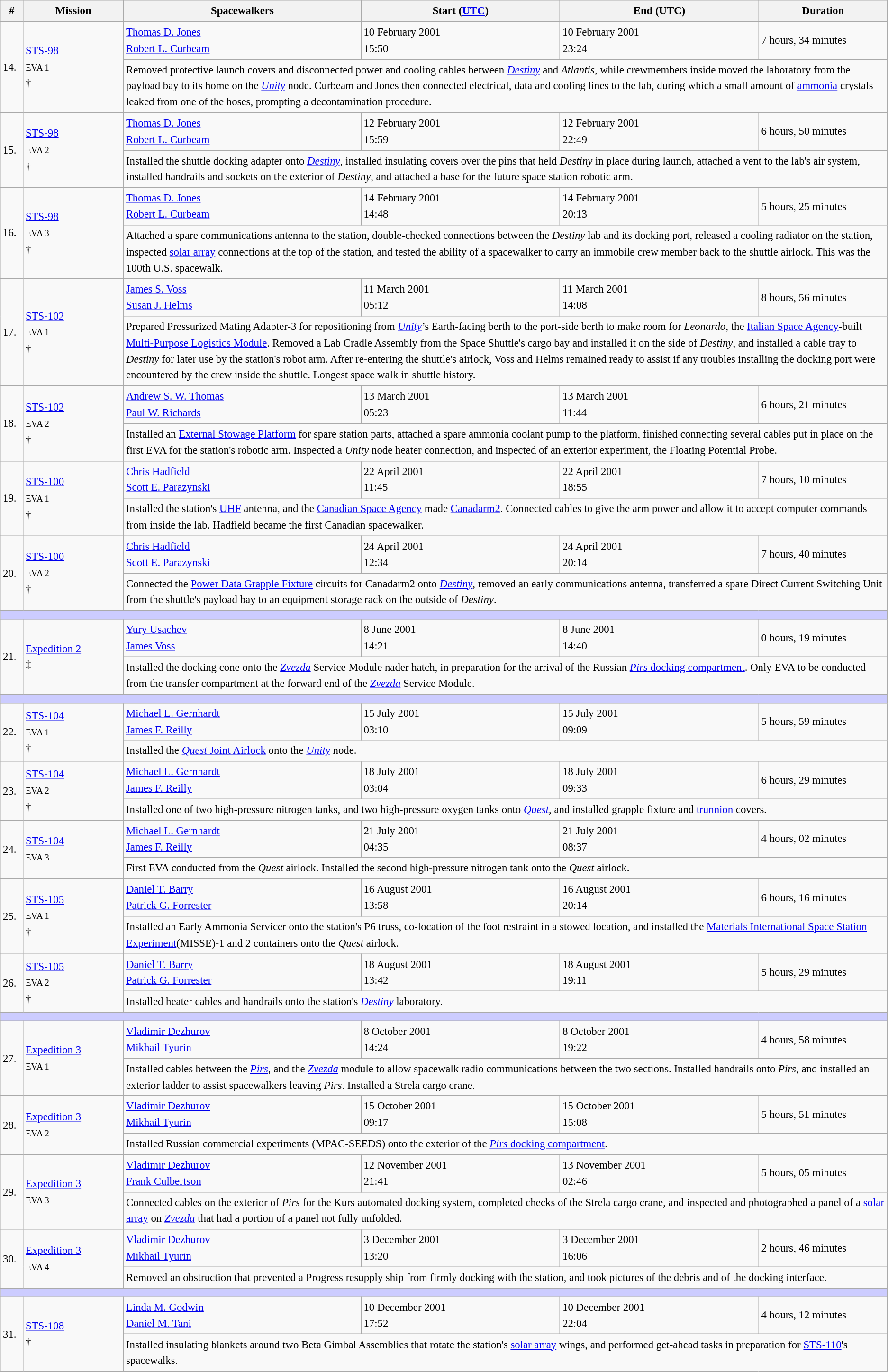<table class="wikitable sortable sticky-header" style="font-size:0.95em; line-height:1.5em;">
<tr>
<th scope="col" width="25">#</th>
<th scope="col" width="135">Mission</th>
<th scope="col" width="330">Spacewalkers</th>
<th scope="col" width="275">Start (<a href='#'>UTC</a>)</th>
<th scope="col" width="275">End (UTC)</th>
<th scope="col" width="175">Duration</th>
</tr>
<tr>
<td scope="row" rowspan=2>14.</td>
<td rowspan=2><a href='#'>STS-98</a><br><small>EVA 1</small><br>†</td>
<td> <a href='#'>Thomas D. Jones</a><br> <a href='#'>Robert L. Curbeam</a></td>
<td>10 February 2001<br>15:50</td>
<td>10 February 2001<br>23:24</td>
<td>7 hours, 34 minutes</td>
</tr>
<tr>
<td colspan=4>Removed protective launch covers and disconnected power and cooling cables between <a href='#'><em>Destiny</em></a> and <em>Atlantis</em>, while crewmembers inside moved the  laboratory from the payload bay to its home on the <a href='#'><em>Unity</em></a> node. Curbeam and Jones then connected electrical, data and cooling lines to the lab, during which a small amount of <a href='#'>ammonia</a> crystals leaked from one of the hoses, prompting a decontamination procedure.</td>
</tr>
<tr>
<td scope="row" rowspan=2>15.</td>
<td rowspan=2><a href='#'>STS-98</a><br><small>EVA 2</small><br>†</td>
<td> <a href='#'>Thomas D. Jones</a><br> <a href='#'>Robert L. Curbeam</a></td>
<td>12 February 2001<br>15:59</td>
<td>12 February 2001<br>22:49</td>
<td>6 hours, 50 minutes</td>
</tr>
<tr>
<td colspan=4>Installed the shuttle docking adapter onto <a href='#'><em>Destiny</em></a>, installed insulating covers over the pins that held <em>Destiny</em> in place during launch, attached a vent to the lab's air system, installed handrails and sockets on the exterior of <em>Destiny</em>, and attached a base for the future space station robotic arm.</td>
</tr>
<tr>
<td scope="row" rowspan=2>16.</td>
<td rowspan=2><a href='#'>STS-98</a><br><small>EVA 3</small><br>†</td>
<td> <a href='#'>Thomas D. Jones</a><br> <a href='#'>Robert L. Curbeam</a></td>
<td>14 February 2001<br>14:48</td>
<td>14 February 2001<br>20:13</td>
<td>5 hours, 25 minutes</td>
</tr>
<tr>
<td colspan=4>Attached a spare communications antenna to the station, double-checked connections between the <em>Destiny</em> lab and its docking port, released a cooling radiator on the station, inspected <a href='#'>solar array</a> connections at the top of the station, and tested the ability of a spacewalker to carry an immobile crew member back to the shuttle airlock. This was the 100th U.S. spacewalk.</td>
</tr>
<tr>
<td scope="row" rowspan=2>17.</td>
<td rowspan=2><a href='#'>STS-102</a><br><small>EVA 1</small><br>†</td>
<td> <a href='#'>James S. Voss</a><br> <a href='#'>Susan J. Helms</a></td>
<td>11 March 2001<br>05:12</td>
<td>11 March 2001<br>14:08</td>
<td>8 hours, 56 minutes</td>
</tr>
<tr>
<td colspan=4>Prepared Pressurized Mating Adapter-3 for repositioning from <a href='#'><em>Unity</em></a>’s Earth-facing berth to the port-side berth to make room for <em>Leonardo</em>, the <a href='#'>Italian Space Agency</a>-built <a href='#'>Multi-Purpose Logistics Module</a>. Removed a Lab Cradle Assembly from the Space Shuttle's cargo bay and installed it on the side of <em>Destiny</em>, and installed a cable tray to <em>Destiny</em> for later use by the station's robot arm. After re-entering the shuttle's airlock, Voss and Helms remained ready to assist if any troubles installing the docking port were encountered by the crew inside the shuttle. Longest space walk in shuttle history.</td>
</tr>
<tr>
<td scope="row" rowspan=2>18.</td>
<td rowspan=2><a href='#'>STS-102</a><br><small>EVA 2</small><br>†</td>
<td> <a href='#'>Andrew S. W. Thomas</a><br> <a href='#'>Paul W. Richards</a></td>
<td>13 March 2001<br>05:23</td>
<td>13 March 2001<br>11:44</td>
<td>6 hours, 21 minutes</td>
</tr>
<tr>
<td colspan=4>Installed an <a href='#'>External Stowage Platform</a> for spare station parts, attached a spare ammonia coolant pump to the platform, finished connecting several cables put in place on the first EVA for the station's robotic arm. Inspected a <em>Unity</em> node heater connection, and inspected of an exterior experiment, the Floating Potential Probe.</td>
</tr>
<tr>
<td scope="row" rowspan=2>19.</td>
<td rowspan=2><a href='#'>STS-100</a><br><small>EVA 1</small><br>†</td>
<td> <a href='#'>Chris Hadfield</a><br> <a href='#'>Scott E. Parazynski</a></td>
<td>22 April 2001<br>11:45</td>
<td>22 April 2001<br>18:55</td>
<td>7 hours, 10 minutes</td>
</tr>
<tr>
<td colspan=4>Installed the station's <a href='#'>UHF</a> antenna, and the <a href='#'>Canadian Space Agency</a> made <a href='#'>Canadarm2</a>. Connected cables to give the arm power and allow it to accept computer commands from inside the lab. Hadfield became the first Canadian spacewalker.</td>
</tr>
<tr>
<td scope="row" rowspan=2>20.</td>
<td rowspan=2><a href='#'>STS-100</a><br><small>EVA 2</small><br>†</td>
<td> <a href='#'>Chris Hadfield</a><br> <a href='#'>Scott E. Parazynski</a></td>
<td>24 April 2001<br>12:34</td>
<td>24 April 2001<br>20:14</td>
<td>7 hours, 40 minutes</td>
</tr>
<tr>
<td colspan=4>Connected the <a href='#'>Power Data Grapple Fixture</a> circuits for Canadarm2 onto <a href='#'><em>Destiny</em></a>, removed an early communications antenna, transferred a spare Direct Current Switching Unit from the shuttle's payload bay to an equipment storage rack on the outside of <em>Destiny</em>.</td>
</tr>
<tr>
<td colspan=7 bgcolor=#ccccff height="5px"></td>
</tr>
<tr>
<td scope="row" rowspan=2>21.</td>
<td rowspan=2><a href='#'>Expedition 2</a><br>‡</td>
<td> <a href='#'>Yury Usachev</a><br> <a href='#'>James Voss</a></td>
<td>8 June 2001<br>14:21</td>
<td>8 June 2001<br>14:40</td>
<td>0 hours, 19 minutes</td>
</tr>
<tr>
<td colspan=4>Installed the docking cone onto the <em><a href='#'>Zvezda</a></em> Service Module nader hatch, in preparation for the arrival of the Russian <a href='#'><em>Pirs</em> docking compartment</a>. Only EVA to be conducted from the transfer compartment at the forward end of the <a href='#'><em>Zvezda</em></a> Service Module.</td>
</tr>
<tr>
<td colspan=7 bgcolor=#ccccff height="5px"></td>
</tr>
<tr>
<td scope="row" rowspan=2>22.</td>
<td rowspan=2><a href='#'>STS-104</a><br><small>EVA 1</small><br>†</td>
<td> <a href='#'>Michael L. Gernhardt</a><br> <a href='#'>James F. Reilly</a></td>
<td>15 July 2001<br>03:10</td>
<td>15 July 2001<br>09:09</td>
<td>5 hours, 59 minutes</td>
</tr>
<tr>
<td colspan=4>Installed the <a href='#'><em>Quest</em> Joint Airlock</a> onto the <a href='#'><em>Unity</em></a> node.</td>
</tr>
<tr>
<td scope="row" rowspan=2>23.</td>
<td rowspan=2><a href='#'>STS-104</a><br><small>EVA 2</small><br>†</td>
<td> <a href='#'>Michael L. Gernhardt</a><br> <a href='#'>James F. Reilly</a></td>
<td>18 July 2001<br>03:04</td>
<td>18 July 2001<br>09:33</td>
<td>6 hours, 29 minutes</td>
</tr>
<tr>
<td colspan=4>Installed one of two high-pressure nitrogen tanks, and two high-pressure oxygen tanks onto <a href='#'><em>Quest</em></a>, and installed grapple fixture and <a href='#'>trunnion</a> covers.</td>
</tr>
<tr>
<td scope="row" rowspan=2>24.</td>
<td rowspan=2><a href='#'>STS-104</a><br><small>EVA 3</small></td>
<td> <a href='#'>Michael L. Gernhardt</a><br> <a href='#'>James F. Reilly</a></td>
<td>21 July 2001<br>04:35</td>
<td>21 July 2001<br>08:37</td>
<td>4 hours, 02 minutes</td>
</tr>
<tr>
<td colspan=4>First EVA conducted from the <em>Quest</em> airlock. Installed the second high-pressure nitrogen tank onto the <em>Quest</em> airlock.</td>
</tr>
<tr>
<td scope="row" rowspan=2>25.</td>
<td rowspan=2><a href='#'>STS-105</a><br><small>EVA 1</small><br>†</td>
<td> <a href='#'>Daniel T. Barry</a><br> <a href='#'>Patrick G. Forrester</a></td>
<td>16 August 2001<br>13:58</td>
<td>16 August 2001<br>20:14</td>
<td>6 hours, 16 minutes</td>
</tr>
<tr>
<td colspan=4>Installed an Early Ammonia Servicer onto the station's P6 truss, co-location of the foot restraint in a stowed location, and installed the <a href='#'>Materials International Space Station Experiment</a>(MISSE)-1 and 2 containers onto the <em>Quest</em> airlock.</td>
</tr>
<tr>
<td rowspan=2>26.</td>
<td rowspan=2><a href='#'>STS-105</a><br><small>EVA 2</small><br>†</td>
<td> <a href='#'>Daniel T. Barry</a><br> <a href='#'>Patrick G. Forrester</a></td>
<td>18 August 2001<br>13:42</td>
<td>18 August 2001<br>19:11</td>
<td>5 hours, 29 minutes</td>
</tr>
<tr>
<td colspan=4>Installed heater cables and handrails onto the station's <a href='#'><em>Destiny</em></a> laboratory.</td>
</tr>
<tr>
<td colspan=7 bgcolor=#ccccff height="5px"></td>
</tr>
<tr>
<td scope="row" rowspan=2>27.</td>
<td rowspan=2><a href='#'>Expedition 3</a><br><small>EVA 1</small><br></td>
<td> <a href='#'>Vladimir Dezhurov</a><br> <a href='#'>Mikhail Tyurin</a></td>
<td>8 October 2001<br>14:24</td>
<td>8 October 2001<br>19:22</td>
<td>4 hours, 58 minutes</td>
</tr>
<tr>
<td colspan=4>Installed cables between the <a href='#'><em>Pirs</em></a>, and the <a href='#'><em>Zvezda</em></a> module to allow spacewalk radio communications between the two sections. Installed handrails onto <em>Pirs</em>, and installed an exterior ladder to assist spacewalkers leaving <em>Pirs</em>. Installed a Strela cargo crane.</td>
</tr>
<tr>
<td scope="row" rowspan=2>28.</td>
<td rowspan=2><a href='#'>Expedition 3</a><br><small>EVA 2</small><br></td>
<td> <a href='#'>Vladimir Dezhurov</a><br> <a href='#'>Mikhail Tyurin</a></td>
<td>15 October 2001<br>09:17</td>
<td>15 October 2001<br>15:08</td>
<td>5 hours, 51 minutes</td>
</tr>
<tr>
<td colspan=4>Installed Russian commercial experiments (MPAC-SEEDS) onto the exterior of the <a href='#'><em>Pirs</em> docking compartment</a>.</td>
</tr>
<tr>
<td scope="row" rowspan=2>29.</td>
<td rowspan=2><a href='#'>Expedition 3</a><br><small>EVA 3</small><br></td>
<td> <a href='#'>Vladimir Dezhurov</a><br> <a href='#'>Frank Culbertson</a></td>
<td>12 November 2001<br>21:41</td>
<td>13 November 2001<br>02:46</td>
<td>5 hours, 05 minutes</td>
</tr>
<tr>
<td colspan=4>Connected cables on the exterior of <em>Pirs</em> for the Kurs automated docking system, completed checks of the Strela cargo crane, and inspected and photographed a panel of a <a href='#'>solar array</a> on <a href='#'><em>Zvezda</em></a> that had a portion of a panel not fully unfolded.</td>
</tr>
<tr>
<td rowspan=2>30.</td>
<td rowspan=2><a href='#'>Expedition 3</a><br><small>EVA 4</small><br></td>
<td> <a href='#'>Vladimir Dezhurov</a><br> <a href='#'>Mikhail Tyurin</a></td>
<td>3 December 2001<br>13:20</td>
<td>3 December 2001<br>16:06</td>
<td>2 hours, 46 minutes</td>
</tr>
<tr>
<td colspan=4>Removed an obstruction that prevented a Progress resupply ship from firmly docking with the station, and took pictures of the debris and of the docking interface.</td>
</tr>
<tr>
<td colspan=7 bgcolor=#ccccff height="5px"></td>
</tr>
<tr>
<td scope="row" rowspan=2>31.</td>
<td rowspan=2><a href='#'>STS-108</a><br>†</td>
<td> <a href='#'>Linda M. Godwin</a><br> <a href='#'>Daniel M. Tani</a></td>
<td>10 December 2001<br>17:52</td>
<td>10 December 2001<br>22:04</td>
<td>4 hours, 12 minutes</td>
</tr>
<tr>
<td colspan=4>Installed insulating blankets around two Beta Gimbal Assemblies that rotate the station's <a href='#'>solar array</a> wings, and performed get-ahead tasks in preparation for <a href='#'>STS-110</a>'s spacewalks.</td>
</tr>
</table>
